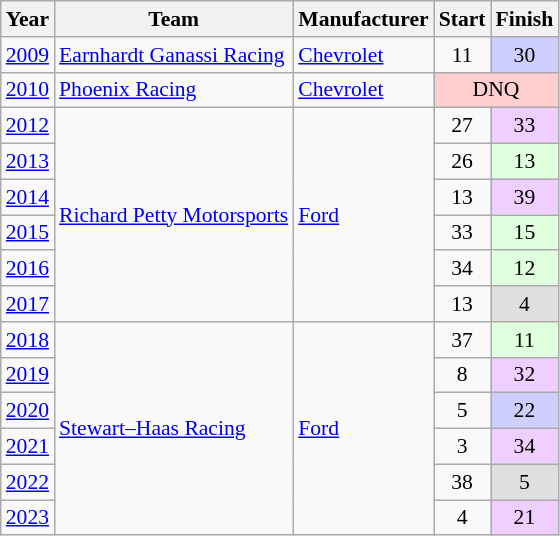<table class="wikitable" style="font-size: 90%;">
<tr>
<th>Year</th>
<th>Team</th>
<th>Manufacturer</th>
<th>Start</th>
<th>Finish</th>
</tr>
<tr>
<td><a href='#'>2009</a></td>
<td><a href='#'>Earnhardt Ganassi Racing</a></td>
<td><a href='#'>Chevrolet</a></td>
<td align=center>11</td>
<td align=center style="background:#CFCFFF;">30</td>
</tr>
<tr>
<td><a href='#'>2010</a></td>
<td><a href='#'>Phoenix Racing</a></td>
<td><a href='#'>Chevrolet</a></td>
<td colspan=2 align=center style="background:#FFCFCF;">DNQ</td>
</tr>
<tr>
<td><a href='#'>2012</a></td>
<td rowspan=6><a href='#'>Richard Petty Motorsports</a></td>
<td rowspan=6><a href='#'>Ford</a></td>
<td align=center>27</td>
<td align=center style="background:#EFCFFF;">33</td>
</tr>
<tr>
<td><a href='#'>2013</a></td>
<td align=center>26</td>
<td align=center style="background:#DFFFDF;">13</td>
</tr>
<tr>
<td><a href='#'>2014</a></td>
<td align=center>13</td>
<td align=center style="background:#EFCFFF;">39</td>
</tr>
<tr>
<td><a href='#'>2015</a></td>
<td align=center>33</td>
<td align=center style="background:#DFFFDF;">15</td>
</tr>
<tr>
<td><a href='#'>2016</a></td>
<td align=center>34</td>
<td align=center style="background:#DFFFDF;">12</td>
</tr>
<tr>
<td><a href='#'>2017</a></td>
<td align=center>13</td>
<td align=center style="background:#DFDFDF;">4</td>
</tr>
<tr>
<td><a href='#'>2018</a></td>
<td rowspan=6><a href='#'>Stewart–Haas Racing</a></td>
<td rowspan=6><a href='#'>Ford</a></td>
<td align=center>37</td>
<td align=center style="background:#DFFFDF;">11</td>
</tr>
<tr>
<td><a href='#'>2019</a></td>
<td align=center>8</td>
<td align=center style="background:#EFCFFF;">32</td>
</tr>
<tr>
<td><a href='#'>2020</a></td>
<td align=center>5</td>
<td align=center style="background:#CFCFFF;">22</td>
</tr>
<tr>
<td><a href='#'>2021</a></td>
<td align=center>3</td>
<td align=center style="background:#EFCFFF;">34</td>
</tr>
<tr>
<td><a href='#'>2022</a></td>
<td align=center>38</td>
<td align=center style="background:#DFDFDF;">5</td>
</tr>
<tr>
<td><a href='#'>2023</a></td>
<td align=center>4</td>
<td align=center style="background:#EFCFFF;">21</td>
</tr>
</table>
